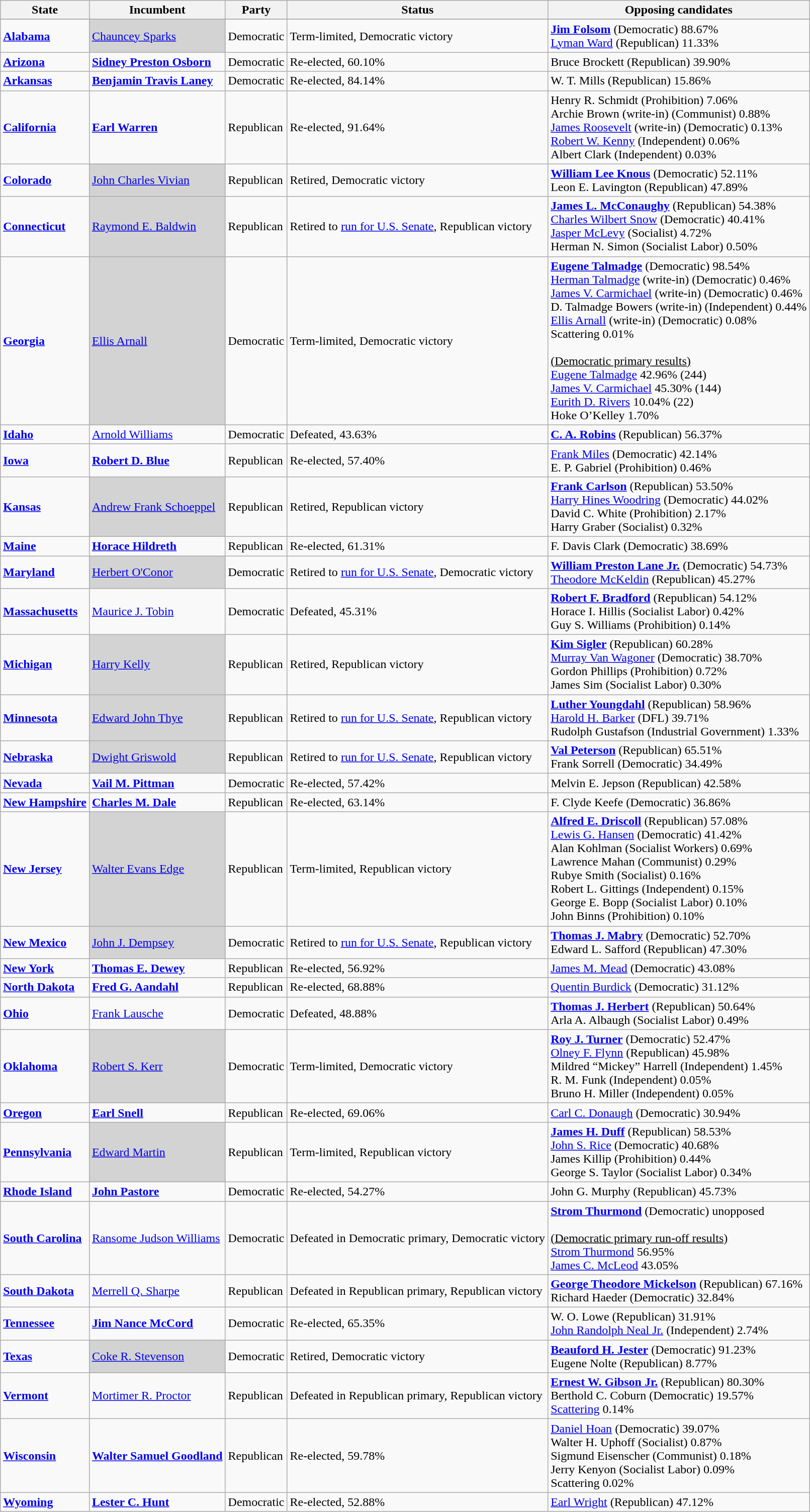<table class="wikitable">
<tr>
<th>State</th>
<th>Incumbent</th>
<th>Party</th>
<th>Status</th>
<th>Opposing candidates</th>
</tr>
<tr>
</tr>
<tr>
<td><strong><a href='#'>Alabama</a></strong></td>
<td bgcolor="lightgrey"><a href='#'>Chauncey Sparks</a></td>
<td>Democratic</td>
<td>Term-limited, Democratic victory</td>
<td><strong><a href='#'>Jim Folsom</a></strong> (Democratic) 88.67%<br><a href='#'>Lyman Ward</a> (Republican) 11.33%<br></td>
</tr>
<tr>
<td><strong><a href='#'>Arizona</a></strong></td>
<td><strong><a href='#'>Sidney Preston Osborn</a></strong></td>
<td>Democratic</td>
<td>Re-elected, 60.10%</td>
<td>Bruce Brockett (Republican) 39.90%<br></td>
</tr>
<tr>
<td><strong><a href='#'>Arkansas</a></strong></td>
<td><strong><a href='#'>Benjamin Travis Laney</a></strong></td>
<td>Democratic</td>
<td>Re-elected, 84.14%</td>
<td>W. T. Mills (Republican) 15.86%<br></td>
</tr>
<tr>
<td><strong><a href='#'>California</a></strong></td>
<td><strong><a href='#'>Earl Warren</a></strong></td>
<td>Republican</td>
<td>Re-elected, 91.64%</td>
<td>Henry R. Schmidt (Prohibition) 7.06%<br>Archie Brown (write-in) (Communist) 0.88%<br><a href='#'>James Roosevelt</a> (write-in) (Democratic) 0.13%<br><a href='#'>Robert W. Kenny</a> (Independent) 0.06%<br>Albert Clark (Independent) 0.03%<br></td>
</tr>
<tr>
<td><strong><a href='#'>Colorado</a></strong></td>
<td bgcolor="lightgrey"><a href='#'>John Charles Vivian</a></td>
<td>Republican</td>
<td>Retired, Democratic victory</td>
<td><strong><a href='#'>William Lee Knous</a></strong> (Democratic) 52.11%<br>Leon E. Lavington (Republican) 47.89%<br></td>
</tr>
<tr>
<td><strong><a href='#'>Connecticut</a></strong></td>
<td bgcolor="lightgrey"><a href='#'>Raymond E. Baldwin</a></td>
<td>Republican</td>
<td>Retired to <a href='#'>run for U.S. Senate</a>, Republican victory</td>
<td><strong><a href='#'>James L. McConaughy</a></strong> (Republican) 54.38%<br><a href='#'>Charles Wilbert Snow</a> (Democratic) 40.41%<br><a href='#'>Jasper McLevy</a> (Socialist) 4.72%<br>Herman N. Simon (Socialist Labor) 0.50%<br></td>
</tr>
<tr>
<td><strong><a href='#'>Georgia</a></strong></td>
<td bgcolor="lightgrey"><a href='#'>Ellis Arnall</a></td>
<td>Democratic</td>
<td>Term-limited, Democratic victory</td>
<td><strong><a href='#'>Eugene Talmadge</a></strong> (Democratic) 98.54%<br><a href='#'>Herman Talmadge</a> (write-in) (Democratic) 0.46%<br><a href='#'>James V. Carmichael</a> (write-in) (Democratic) 0.46%<br>D. Talmadge Bowers (write-in) (Independent) 0.44%<br><a href='#'>Ellis Arnall</a> (write-in) (Democratic) 0.08%<br>Scattering 0.01%<br><br><u>(Democratic primary results)</u><br><a href='#'>Eugene Talmadge</a> 42.96% (244)<br><a href='#'>James V. Carmichael</a> 45.30% (144)<br><a href='#'>Eurith D. Rivers</a> 10.04% (22)<br>Hoke O’Kelley 1.70%<br></td>
</tr>
<tr>
<td><strong><a href='#'>Idaho</a></strong></td>
<td><a href='#'>Arnold Williams</a></td>
<td>Democratic</td>
<td>Defeated, 43.63%</td>
<td><strong><a href='#'>C. A. Robins</a></strong> (Republican) 56.37%<br></td>
</tr>
<tr>
<td><strong><a href='#'>Iowa</a></strong></td>
<td><strong><a href='#'>Robert D. Blue</a></strong></td>
<td>Republican</td>
<td>Re-elected, 57.40%</td>
<td><a href='#'>Frank Miles</a> (Democratic) 42.14%<br>E. P. Gabriel (Prohibition) 0.46%<br></td>
</tr>
<tr>
<td><strong><a href='#'>Kansas</a></strong></td>
<td bgcolor="lightgrey"><a href='#'>Andrew Frank Schoeppel</a></td>
<td>Republican</td>
<td>Retired, Republican victory</td>
<td><strong><a href='#'>Frank Carlson</a></strong> (Republican) 53.50%<br><a href='#'>Harry Hines Woodring</a> (Democratic) 44.02%<br>David C. White (Prohibition) 2.17%<br>Harry Graber (Socialist) 0.32%<br></td>
</tr>
<tr>
<td><strong><a href='#'>Maine</a></strong></td>
<td><strong><a href='#'>Horace Hildreth</a></strong></td>
<td>Republican</td>
<td>Re-elected, 61.31%</td>
<td>F. Davis Clark (Democratic) 38.69%<br></td>
</tr>
<tr>
<td><strong><a href='#'>Maryland</a></strong></td>
<td bgcolor="lightgrey"><a href='#'>Herbert O'Conor</a></td>
<td>Democratic</td>
<td>Retired to <a href='#'>run for U.S. Senate</a>, Democratic victory</td>
<td><strong><a href='#'>William Preston Lane Jr.</a></strong> (Democratic) 54.73%<br><a href='#'>Theodore McKeldin</a> (Republican) 45.27%<br></td>
</tr>
<tr>
<td><strong><a href='#'>Massachusetts</a></strong></td>
<td><a href='#'>Maurice J. Tobin</a></td>
<td>Democratic</td>
<td>Defeated, 45.31%</td>
<td><strong><a href='#'>Robert F. Bradford</a></strong> (Republican) 54.12%<br>Horace I. Hillis (Socialist Labor) 0.42%<br>Guy S. Williams (Prohibition) 0.14%<br></td>
</tr>
<tr>
<td><strong><a href='#'>Michigan</a></strong></td>
<td bgcolor="lightgrey"><a href='#'>Harry Kelly</a></td>
<td>Republican</td>
<td>Retired, Republican victory</td>
<td><strong><a href='#'>Kim Sigler</a></strong> (Republican) 60.28%<br><a href='#'>Murray Van Wagoner</a> (Democratic) 38.70%<br>Gordon Phillips (Prohibition) 0.72%<br>James Sim (Socialist Labor) 0.30%<br></td>
</tr>
<tr>
<td><strong><a href='#'>Minnesota</a></strong></td>
<td bgcolor="lightgrey"><a href='#'>Edward John Thye</a></td>
<td>Republican</td>
<td>Retired to <a href='#'>run for U.S. Senate</a>, Republican victory</td>
<td><strong><a href='#'>Luther Youngdahl</a></strong> (Republican) 58.96%<br><a href='#'>Harold H. Barker</a> (DFL) 39.71%<br>Rudolph Gustafson (Industrial Government) 1.33%<br></td>
</tr>
<tr>
<td><strong><a href='#'>Nebraska</a></strong></td>
<td bgcolor="lightgrey"><a href='#'>Dwight Griswold</a></td>
<td>Republican</td>
<td>Retired to <a href='#'>run for U.S. Senate</a>, Republican victory</td>
<td><strong><a href='#'>Val Peterson</a></strong> (Republican) 65.51%<br>Frank Sorrell (Democratic) 34.49%<br></td>
</tr>
<tr>
<td><strong><a href='#'>Nevada</a></strong></td>
<td><strong><a href='#'>Vail M. Pittman</a></strong></td>
<td>Democratic</td>
<td>Re-elected, 57.42%</td>
<td>Melvin E. Jepson (Republican) 42.58%<br></td>
</tr>
<tr>
<td><strong><a href='#'>New Hampshire</a></strong></td>
<td><strong><a href='#'>Charles M. Dale</a></strong></td>
<td>Republican</td>
<td>Re-elected, 63.14%</td>
<td>F. Clyde Keefe (Democratic) 36.86%<br></td>
</tr>
<tr>
<td><strong><a href='#'>New Jersey</a></strong></td>
<td bgcolor="lightgrey"><a href='#'>Walter Evans Edge</a></td>
<td>Republican</td>
<td>Term-limited, Republican victory</td>
<td><strong><a href='#'>Alfred E. Driscoll</a></strong> (Republican) 57.08%<br><a href='#'>Lewis G. Hansen</a> (Democratic) 41.42%<br>Alan Kohlman (Socialist Workers) 0.69%<br>Lawrence Mahan (Communist) 0.29%<br>Rubye Smith (Socialist) 0.16%<br>Robert L. Gittings (Independent) 0.15%<br>George E. Bopp (Socialist Labor) 0.10%<br>John Binns (Prohibition) 0.10%<br></td>
</tr>
<tr>
<td><strong><a href='#'>New Mexico</a></strong></td>
<td bgcolor="lightgrey"><a href='#'>John J. Dempsey</a></td>
<td>Democratic</td>
<td>Retired to <a href='#'>run for U.S. Senate</a>, Republican victory</td>
<td><strong><a href='#'>Thomas J. Mabry</a></strong> (Democratic) 52.70%<br>Edward L. Safford (Republican) 47.30%<br></td>
</tr>
<tr>
<td><strong><a href='#'>New York</a></strong></td>
<td><strong><a href='#'>Thomas E. Dewey</a></strong></td>
<td>Republican</td>
<td>Re-elected, 56.92%</td>
<td><a href='#'>James M. Mead</a> (Democratic) 43.08%<br></td>
</tr>
<tr>
<td><strong><a href='#'>North Dakota</a></strong></td>
<td><strong><a href='#'>Fred G. Aandahl</a></strong></td>
<td>Republican</td>
<td>Re-elected, 68.88%</td>
<td><a href='#'>Quentin Burdick</a> (Democratic) 31.12%<br></td>
</tr>
<tr>
<td><strong><a href='#'>Ohio</a></strong></td>
<td><a href='#'>Frank Lausche</a></td>
<td>Democratic</td>
<td>Defeated, 48.88%</td>
<td><strong><a href='#'>Thomas J. Herbert</a></strong> (Republican) 50.64%<br>Arla A. Albaugh (Socialist Labor) 0.49%<br></td>
</tr>
<tr>
<td><strong><a href='#'>Oklahoma</a></strong></td>
<td bgcolor="lightgrey"><a href='#'>Robert S. Kerr</a></td>
<td>Democratic</td>
<td>Term-limited, Democratic victory</td>
<td><strong><a href='#'>Roy J. Turner</a></strong> (Democratic) 52.47%<br><a href='#'>Olney F. Flynn</a> (Republican) 45.98%<br>Mildred “Mickey” Harrell (Independent) 1.45%<br>R. M. Funk (Independent) 0.05%<br>Bruno H. Miller (Independent) 0.05%<br></td>
</tr>
<tr>
<td><strong><a href='#'>Oregon</a></strong></td>
<td><strong><a href='#'>Earl Snell</a></strong></td>
<td>Republican</td>
<td>Re-elected, 69.06%</td>
<td><a href='#'>Carl C. Donaugh</a> (Democratic) 30.94%<br></td>
</tr>
<tr>
<td><strong><a href='#'>Pennsylvania</a></strong></td>
<td bgcolor="lightgrey"><a href='#'>Edward Martin</a></td>
<td>Republican</td>
<td>Term-limited, Republican victory</td>
<td><strong><a href='#'>James H. Duff</a></strong> (Republican) 58.53%<br><a href='#'>John S. Rice</a> (Democratic) 40.68%<br>James Killip (Prohibition) 0.44%<br>George S. Taylor (Socialist Labor) 0.34%<br></td>
</tr>
<tr>
<td><strong><a href='#'>Rhode Island</a></strong></td>
<td><strong><a href='#'>John Pastore</a></strong></td>
<td>Democratic</td>
<td>Re-elected, 54.27%</td>
<td>John G. Murphy (Republican) 45.73%<br></td>
</tr>
<tr>
<td><strong><a href='#'>South Carolina</a></strong></td>
<td><a href='#'>Ransome Judson Williams</a></td>
<td>Democratic</td>
<td>Defeated in Democratic primary, Democratic victory</td>
<td><strong><a href='#'>Strom Thurmond</a></strong> (Democratic) unopposed<br><br><u>(Democratic primary run-off results)</u><br><a href='#'>Strom Thurmond</a> 56.95%<br><a href='#'>James C. McLeod</a> 43.05%<br></td>
</tr>
<tr>
<td><strong><a href='#'>South Dakota</a></strong></td>
<td><a href='#'>Merrell Q. Sharpe</a></td>
<td>Republican</td>
<td>Defeated in Republican primary, Republican victory</td>
<td><strong><a href='#'>George Theodore Mickelson</a></strong> (Republican) 67.16%<br>Richard Haeder (Democratic) 32.84%<br></td>
</tr>
<tr>
<td><strong><a href='#'>Tennessee</a></strong></td>
<td><strong><a href='#'>Jim Nance McCord</a></strong></td>
<td>Democratic</td>
<td>Re-elected, 65.35%</td>
<td>W. O. Lowe (Republican) 31.91%<br><a href='#'>John Randolph Neal Jr.</a> (Independent) 2.74%<br></td>
</tr>
<tr>
<td><strong><a href='#'>Texas</a></strong></td>
<td bgcolor="lightgrey"><a href='#'>Coke R. Stevenson</a></td>
<td>Democratic</td>
<td>Retired, Democratic victory</td>
<td><strong><a href='#'>Beauford H. Jester</a></strong> (Democratic) 91.23%<br>Eugene Nolte (Republican) 8.77%<br></td>
</tr>
<tr>
<td><strong><a href='#'>Vermont</a></strong></td>
<td><a href='#'>Mortimer R. Proctor</a></td>
<td>Republican</td>
<td>Defeated in Republican primary, Republican victory</td>
<td><strong><a href='#'>Ernest W. Gibson Jr.</a></strong> (Republican) 80.30%<br>Berthold C. Coburn (Democratic) 19.57%<br><a href='#'>Scattering</a> 0.14%<br></td>
</tr>
<tr>
<td><strong><a href='#'>Wisconsin</a></strong></td>
<td><strong><a href='#'>Walter Samuel Goodland</a></strong></td>
<td>Republican</td>
<td>Re-elected, 59.78%</td>
<td><a href='#'>Daniel Hoan</a> (Democratic) 39.07%<br>Walter H. Uphoff (Socialist) 0.87%<br>Sigmund Eisenscher (Communist) 0.18%<br>Jerry Kenyon (Socialist Labor) 0.09%<br>Scattering 0.02%<br></td>
</tr>
<tr>
<td><strong><a href='#'>Wyoming</a></strong></td>
<td><strong><a href='#'>Lester C. Hunt</a></strong></td>
<td>Democratic</td>
<td>Re-elected, 52.88%</td>
<td><a href='#'>Earl Wright</a> (Republican) 47.12%<br></td>
</tr>
</table>
